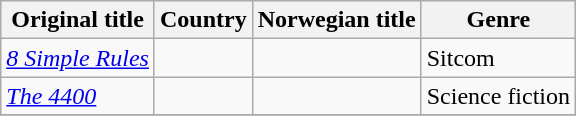<table class="wikitable">
<tr>
<th>Original title</th>
<th>Country</th>
<th>Norwegian title</th>
<th>Genre</th>
</tr>
<tr>
<td><em><a href='#'>8 Simple Rules</a></em></td>
<td></td>
<td></td>
<td>Sitcom</td>
</tr>
<tr>
<td><em><a href='#'>The 4400</a></em></td>
<td></td>
<td></td>
<td>Science fiction</td>
</tr>
<tr>
</tr>
</table>
